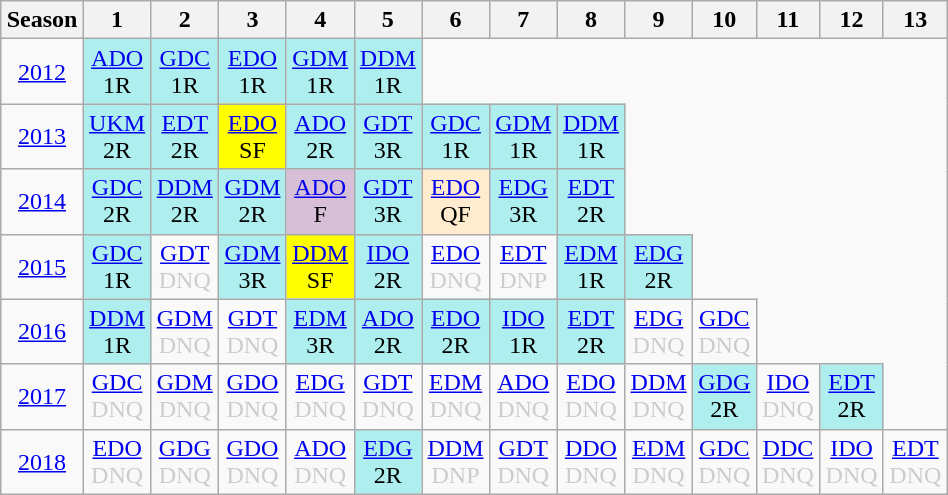<table class="wikitable" style="width:50%; margin:0">
<tr>
<th>Season</th>
<th>1</th>
<th>2</th>
<th>3</th>
<th>4</th>
<th>5</th>
<th>6</th>
<th>7</th>
<th>8</th>
<th>9</th>
<th>10</th>
<th>11</th>
<th>12</th>
<th>13</th>
</tr>
<tr>
<td style="text-align:center;"background:#efefef;"><a href='#'>2012</a></td>
<td style="text-align:center; background:#afeeee;"><a href='#'>ADO</a><br>1R</td>
<td style="text-align:center; background:#afeeee;"><a href='#'>GDC</a><br>1R</td>
<td style="text-align:center; background:#afeeee;"><a href='#'>EDO</a><br>1R</td>
<td style="text-align:center; background:#afeeee;"><a href='#'>GDM</a><br>1R</td>
<td style="text-align:center; background:#afeeee;"><a href='#'>DDM</a><br>1R</td>
</tr>
<tr>
<td style="text-align:center;"background:#efefef;"><a href='#'>2013</a></td>
<td style="text-align:center; background:#afeeee;"><a href='#'>UKM</a><br>2R</td>
<td style="text-align:center; background:#afeeee;"><a href='#'>EDT</a><br>2R</td>
<td style="text-align:center; background:yellow;"><a href='#'>EDO</a><br>SF</td>
<td style="text-align:center; background:#afeeee;"><a href='#'>ADO</a><br>2R</td>
<td style="text-align:center; background:#afeeee;"><a href='#'>GDT</a><br>3R</td>
<td style="text-align:center; background:#afeeee;"><a href='#'>GDC</a><br>1R</td>
<td style="text-align:center; background:#afeeee;"><a href='#'>GDM</a><br>1R</td>
<td style="text-align:center; background:#afeeee;"><a href='#'>DDM</a><br>1R</td>
</tr>
<tr>
<td style="text-align:center;"background:#efefef;"><a href='#'>2014</a></td>
<td style="text-align:center; background:#afeeee;"><a href='#'>GDC</a><br>2R</td>
<td style="text-align:center; background:#afeeee;"><a href='#'>DDM</a><br>2R</td>
<td style="text-align:center; background:#afeeee;"><a href='#'>GDM</a><br>2R</td>
<td style="text-align:center; background:thistle;"><a href='#'>ADO</a><br>F</td>
<td style="text-align:center; background:#afeeee;"><a href='#'>GDT</a><br>3R</td>
<td style="text-align:center; background:#ffebcd;"><a href='#'>EDO</a><br>QF</td>
<td style="text-align:center; background:#afeeee;"><a href='#'>EDG</a><br>3R</td>
<td style="text-align:center; background:#afeeee;"><a href='#'>EDT</a><br>2R</td>
</tr>
<tr>
<td style="text-align:center;"background:#efefef;"><a href='#'>2015</a></td>
<td style="text-align:center; background:#afeeee;"><a href='#'>GDC</a><br>1R</td>
<td style="text-align:center; color:#ccc;"><a href='#'>GDT</a><br>DNQ</td>
<td style="text-align:center; background:#afeeee;"><a href='#'>GDM</a><br>3R</td>
<td style="text-align:center; background:yellow;"><a href='#'>DDM</a><br>SF</td>
<td style="text-align:center; background:#afeeee;"><a href='#'>IDO</a><br>2R</td>
<td style="text-align:center; color:#ccc;"><a href='#'>EDO</a><br>DNQ</td>
<td style="text-align:center; color:#ccc;"><a href='#'>EDT</a><br>DNP</td>
<td style="text-align:center; background:#afeeee;"><a href='#'>EDM</a><br>1R</td>
<td style="text-align:center; background:#afeeee;"><a href='#'>EDG</a><br>2R</td>
</tr>
<tr>
<td style="text-align:center;"background:#efefef;"><a href='#'>2016</a></td>
<td style="text-align:center; background:#afeeee;"><a href='#'>DDM</a><br>1R</td>
<td style="text-align:center; color:#ccc;"><a href='#'>GDM</a><br>DNQ</td>
<td style="text-align:center; color:#ccc;"><a href='#'>GDT</a><br>DNQ</td>
<td style="text-align:center; background:#afeeee;"><a href='#'>EDM</a><br>3R</td>
<td style="text-align:center; background:#afeeee;"><a href='#'>ADO</a><br>2R</td>
<td style="text-align:center; background:#afeeee;"><a href='#'>EDO</a><br>2R</td>
<td style="text-align:center; background:#afeeee;"><a href='#'>IDO</a><br>1R</td>
<td style="text-align:center; background:#afeeee;"><a href='#'>EDT</a><br>2R</td>
<td style="text-align:center; color:#ccc;"><a href='#'>EDG</a><br>DNQ</td>
<td style="text-align:center; color:#ccc;"><a href='#'>GDC</a><br>DNQ</td>
</tr>
<tr>
<td style="text-align:center;"background:#efefef;"><a href='#'>2017</a></td>
<td style="text-align:center; color:#ccc;"><a href='#'>GDC</a><br>DNQ</td>
<td style="text-align:center; color:#ccc;"><a href='#'>GDM</a><br>DNQ</td>
<td style="text-align:center; color:#ccc;"><a href='#'>GDO</a><br>DNQ</td>
<td style="text-align:center; color:#ccc;"><a href='#'>EDG</a><br>DNQ</td>
<td style="text-align:center; color:#ccc;"><a href='#'>GDT</a><br>DNQ</td>
<td style="text-align:center; color:#ccc;"><a href='#'>EDM</a><br>DNQ</td>
<td style="text-align:center; color:#ccc;"><a href='#'>ADO</a><br>DNQ</td>
<td style="text-align:center; color:#ccc;"><a href='#'>EDO</a><br>DNQ</td>
<td style="text-align:center; color:#ccc;"><a href='#'>DDM</a><br>DNQ</td>
<td style="text-align:center; background:#afeeee;"><a href='#'>GDG</a><br>2R</td>
<td style="text-align:center; color:#ccc;"><a href='#'>IDO</a><br>DNQ</td>
<td style="text-align:center; background:#afeeee;"><a href='#'>EDT</a><br>2R</td>
</tr>
<tr>
<td style="text-align:center;"background:#efefef;"><a href='#'>2018</a></td>
<td style="text-align:center; color:#ccc;"><a href='#'>EDO</a><br>DNQ</td>
<td style="text-align:center; color:#ccc;"><a href='#'>GDG</a><br>DNQ</td>
<td style="text-align:center; color:#ccc;"><a href='#'>GDO</a><br>DNQ</td>
<td style="text-align:center; color:#ccc;"><a href='#'>ADO</a><br>DNQ</td>
<td style="text-align:center; background:#afeeee;"><a href='#'>EDG</a><br>2R</td>
<td style="text-align:center; color:#ccc;"><a href='#'>DDM</a><br>DNP</td>
<td style="text-align:center; color:#ccc;"><a href='#'>GDT</a><br>DNQ</td>
<td style="text-align:center; color:#ccc;"><a href='#'>DDO</a><br>DNQ</td>
<td style="text-align:center; color:#ccc;"><a href='#'>EDM</a><br>DNQ</td>
<td style="text-align:center; color:#ccc;"><a href='#'>GDC</a><br>DNQ</td>
<td style="text-align:center; color:#ccc;"><a href='#'>DDC</a><br>DNQ</td>
<td style="text-align:center; color:#ccc;"><a href='#'>IDO</a><br>DNQ</td>
<td style="text-align:center; color:#ccc;"><a href='#'>EDT</a><br>DNQ</td>
</tr>
</table>
